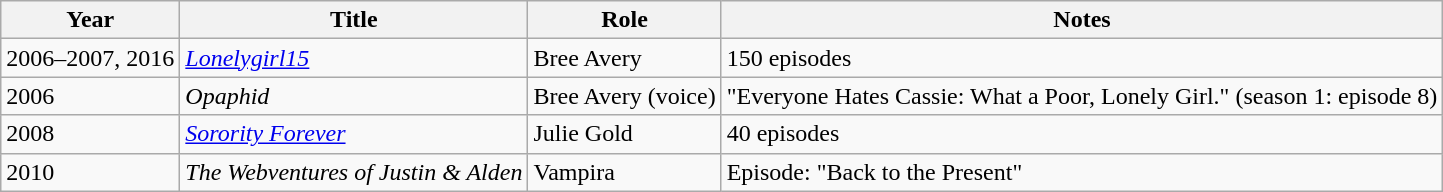<table class="wikitable sortable">
<tr>
<th>Year</th>
<th>Title</th>
<th>Role</th>
<th class="unsortable">Notes</th>
</tr>
<tr>
<td>2006–2007, 2016</td>
<td><em><a href='#'>Lonelygirl15</a></em></td>
<td>Bree Avery</td>
<td>150 episodes</td>
</tr>
<tr>
<td>2006</td>
<td><em>Opaphid</em></td>
<td>Bree Avery (voice)</td>
<td>"Everyone Hates Cassie: What a Poor, Lonely Girl." (season 1: episode 8)</td>
</tr>
<tr>
<td>2008</td>
<td><em><a href='#'>Sorority Forever</a></em></td>
<td>Julie Gold</td>
<td>40 episodes</td>
</tr>
<tr>
<td>2010</td>
<td><em>The Webventures of Justin & Alden</em></td>
<td>Vampira</td>
<td>Episode: "Back to the Present"</td>
</tr>
</table>
